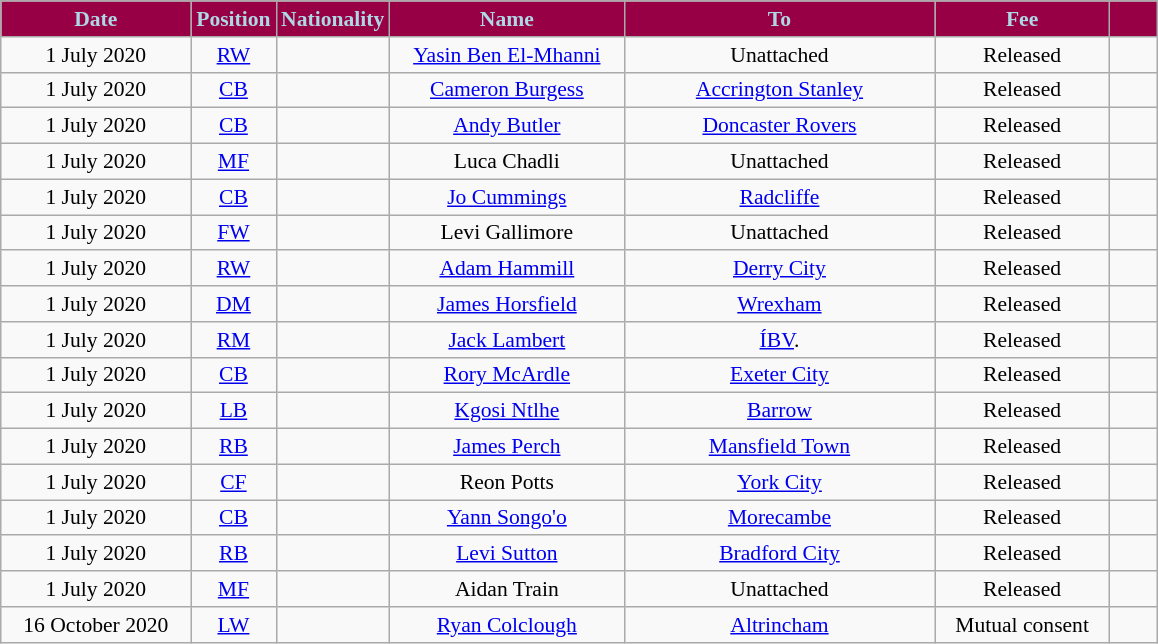<table class="wikitable"  style="text-align:center; font-size:90%; ">
<tr>
<th style="background:#970045; color:#ADD8E6; width:120px;">Date</th>
<th style="background:#970045; color:#ADD8E6; width:50px;">Position</th>
<th style="background:#970045; color:#ADD8E6; width:50px;">Nationality</th>
<th style="background:#970045; color:#ADD8E6; width:150px;">Name</th>
<th style="background:#970045; color:#ADD8E6; width:200px;">To</th>
<th style="background:#970045; color:#ADD8E6; width:110px;">Fee</th>
<th style="background:#970045; color:#ADD8E6; width:25px;"></th>
</tr>
<tr>
<td>1 July 2020</td>
<td><a href='#'>RW</a></td>
<td></td>
<td><a href='#'>Yasin Ben El-Mhanni</a></td>
<td> Unattached</td>
<td>Released</td>
<td></td>
</tr>
<tr>
<td>1 July 2020</td>
<td><a href='#'>CB</a></td>
<td></td>
<td><a href='#'>Cameron Burgess</a></td>
<td> <a href='#'>Accrington Stanley</a></td>
<td>Released</td>
<td></td>
</tr>
<tr>
<td>1 July 2020</td>
<td><a href='#'>CB</a></td>
<td></td>
<td><a href='#'>Andy Butler</a></td>
<td> <a href='#'>Doncaster Rovers</a></td>
<td>Released</td>
<td></td>
</tr>
<tr>
<td>1 July 2020</td>
<td><a href='#'>MF</a></td>
<td></td>
<td>Luca Chadli</td>
<td> Unattached</td>
<td>Released</td>
<td></td>
</tr>
<tr>
<td>1 July 2020</td>
<td><a href='#'>CB</a></td>
<td></td>
<td><a href='#'>Jo Cummings</a></td>
<td> <a href='#'>Radcliffe</a></td>
<td>Released</td>
<td></td>
</tr>
<tr>
<td>1 July 2020</td>
<td><a href='#'>FW</a></td>
<td></td>
<td>Levi Gallimore</td>
<td> Unattached</td>
<td>Released</td>
<td></td>
</tr>
<tr>
<td>1 July 2020</td>
<td><a href='#'>RW</a></td>
<td></td>
<td><a href='#'>Adam Hammill</a></td>
<td> <a href='#'>Derry City</a></td>
<td>Released</td>
<td></td>
</tr>
<tr>
<td>1 July 2020</td>
<td><a href='#'>DM</a></td>
<td></td>
<td><a href='#'>James Horsfield</a></td>
<td> <a href='#'>Wrexham</a></td>
<td>Released</td>
<td></td>
</tr>
<tr>
<td>1 July 2020</td>
<td><a href='#'>RM</a></td>
<td></td>
<td><a href='#'>Jack Lambert</a></td>
<td> <a href='#'>ÍBV</a>.</td>
<td>Released</td>
<td></td>
</tr>
<tr>
<td>1 July 2020</td>
<td><a href='#'>CB</a></td>
<td></td>
<td><a href='#'>Rory McArdle</a></td>
<td> <a href='#'>Exeter City</a></td>
<td>Released</td>
<td></td>
</tr>
<tr>
<td>1 July 2020</td>
<td><a href='#'>LB</a></td>
<td></td>
<td><a href='#'>Kgosi Ntlhe</a></td>
<td> <a href='#'>Barrow</a></td>
<td>Released</td>
<td></td>
</tr>
<tr>
<td>1 July 2020</td>
<td><a href='#'>RB</a></td>
<td></td>
<td><a href='#'>James Perch</a></td>
<td> <a href='#'>Mansfield Town</a></td>
<td>Released</td>
<td></td>
</tr>
<tr>
<td>1 July 2020</td>
<td><a href='#'>CF</a></td>
<td></td>
<td>Reon Potts</td>
<td> <a href='#'>York City</a></td>
<td>Released</td>
<td></td>
</tr>
<tr>
<td>1 July 2020</td>
<td><a href='#'>CB</a></td>
<td></td>
<td><a href='#'>Yann Songo'o</a></td>
<td> <a href='#'>Morecambe</a></td>
<td>Released</td>
<td></td>
</tr>
<tr>
<td>1 July 2020</td>
<td><a href='#'>RB</a></td>
<td></td>
<td><a href='#'>Levi Sutton</a></td>
<td> <a href='#'>Bradford City</a></td>
<td>Released</td>
<td></td>
</tr>
<tr>
<td>1 July 2020</td>
<td><a href='#'>MF</a></td>
<td></td>
<td>Aidan Train</td>
<td> Unattached</td>
<td>Released</td>
<td></td>
</tr>
<tr>
<td>16 October 2020</td>
<td><a href='#'>LW</a></td>
<td></td>
<td><a href='#'>Ryan Colclough</a></td>
<td> <a href='#'>Altrincham</a></td>
<td>Mutual consent</td>
<td></td>
</tr>
</table>
